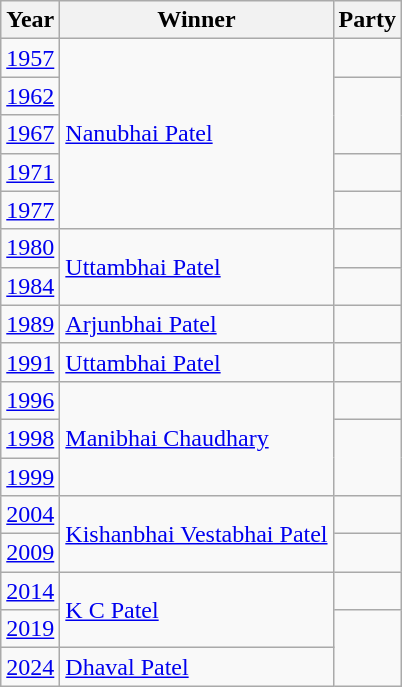<table class="wikitable sortable">
<tr>
<th>Year</th>
<th>Winner</th>
<th colspan=2>Party</th>
</tr>
<tr>
<td><a href='#'>1957</a></td>
<td rowspan="5"><a href='#'>Nanubhai Patel</a></td>
<td></td>
</tr>
<tr>
<td><a href='#'>1962</a></td>
</tr>
<tr>
<td><a href='#'>1967</a></td>
</tr>
<tr>
<td><a href='#'>1971</a></td>
<td></td>
</tr>
<tr>
<td><a href='#'>1977</a></td>
<td></td>
</tr>
<tr>
<td><a href='#'>1980</a></td>
<td rowspan="2"><a href='#'>Uttambhai Patel</a></td>
<td></td>
</tr>
<tr>
<td><a href='#'>1984</a></td>
<td></td>
</tr>
<tr>
<td><a href='#'>1989</a></td>
<td><a href='#'>Arjunbhai Patel</a></td>
<td></td>
</tr>
<tr>
<td><a href='#'>1991</a></td>
<td><a href='#'>Uttambhai Patel</a></td>
<td></td>
</tr>
<tr>
<td><a href='#'>1996</a></td>
<td rowspan="3"><a href='#'>Manibhai Chaudhary</a></td>
<td></td>
</tr>
<tr>
<td><a href='#'>1998</a></td>
</tr>
<tr>
<td><a href='#'>1999</a></td>
</tr>
<tr>
<td><a href='#'>2004</a></td>
<td rowspan="2"><a href='#'>Kishanbhai Vestabhai Patel</a></td>
<td></td>
</tr>
<tr>
<td><a href='#'>2009</a></td>
</tr>
<tr>
<td><a href='#'>2014</a></td>
<td rowspan="2"><a href='#'>K C Patel</a></td>
<td></td>
</tr>
<tr>
<td><a href='#'>2019</a></td>
</tr>
<tr>
<td><a href='#'>2024</a></td>
<td><a href='#'>Dhaval Patel</a></td>
</tr>
</table>
